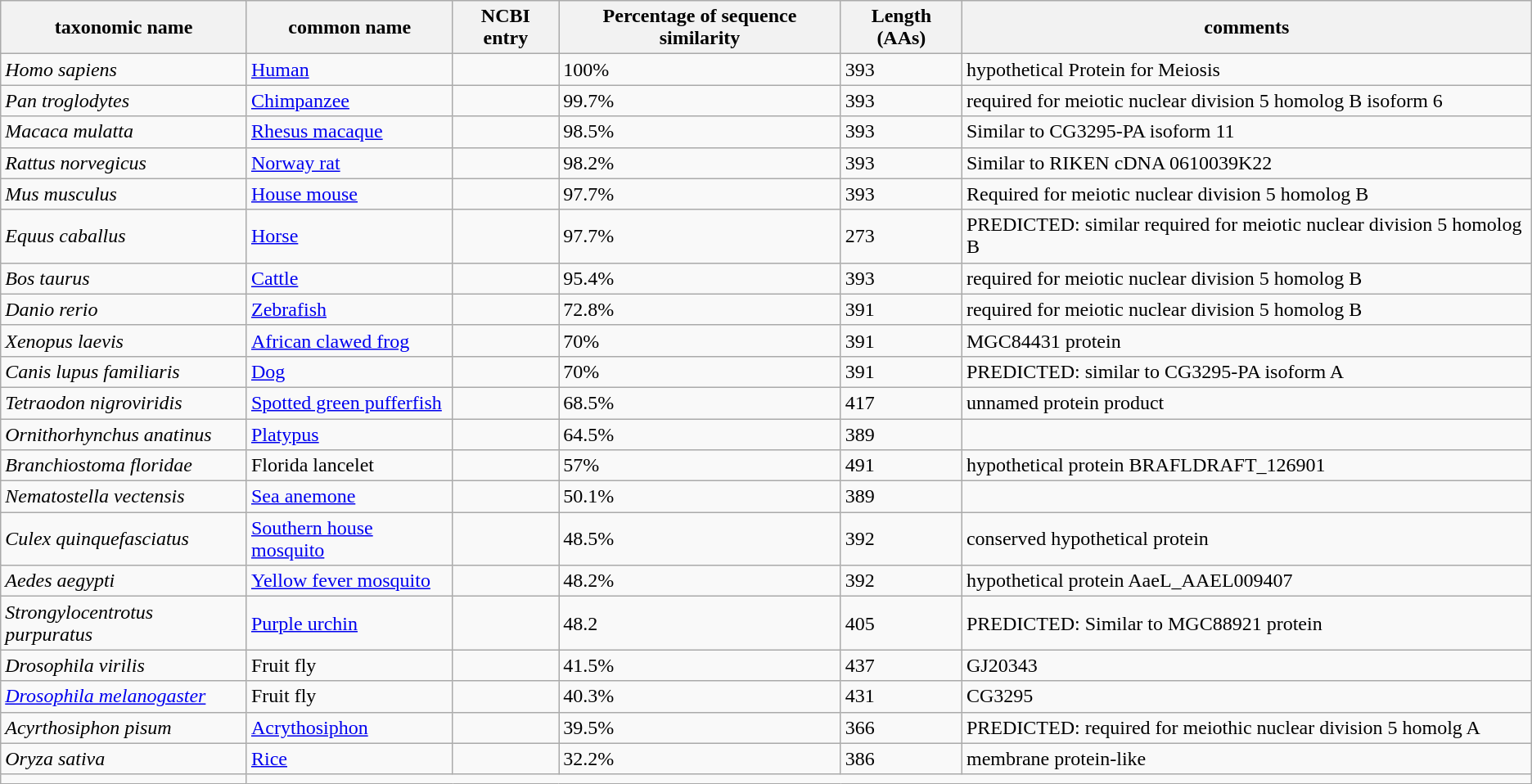<table class="wikitable">
<tr>
<th>taxonomic name</th>
<th>common name</th>
<th>NCBI entry</th>
<th>Percentage of sequence similarity</th>
<th>Length (AAs)</th>
<th>comments</th>
</tr>
<tr>
<td><em>Homo sapiens</em></td>
<td><a href='#'>Human</a></td>
<td></td>
<td>100%</td>
<td>393</td>
<td>hypothetical Protein for Meiosis</td>
</tr>
<tr>
<td><em>Pan troglodytes</em></td>
<td><a href='#'>Chimpanzee</a></td>
<td></td>
<td>99.7%</td>
<td>393</td>
<td>required for meiotic nuclear division 5 homolog B isoform 6</td>
</tr>
<tr>
<td><em>Macaca mulatta</em></td>
<td><a href='#'>Rhesus macaque</a></td>
<td></td>
<td>98.5%</td>
<td>393</td>
<td>Similar to CG3295-PA isoform 11</td>
</tr>
<tr>
<td><em>Rattus norvegicus</em></td>
<td><a href='#'>Norway rat</a></td>
<td></td>
<td>98.2%</td>
<td>393</td>
<td>Similar to RIKEN cDNA 0610039K22</td>
</tr>
<tr>
<td><em>Mus musculus</em></td>
<td><a href='#'>House mouse</a></td>
<td></td>
<td>97.7%</td>
<td>393</td>
<td>Required for meiotic nuclear division 5 homolog B</td>
</tr>
<tr>
<td><em>Equus caballus</em></td>
<td><a href='#'>Horse</a></td>
<td></td>
<td>97.7%</td>
<td>273</td>
<td>PREDICTED: similar required for meiotic nuclear division 5 homolog B</td>
</tr>
<tr>
<td><em>Bos taurus</em></td>
<td><a href='#'>Cattle</a></td>
<td></td>
<td>95.4%</td>
<td>393</td>
<td>required for meiotic nuclear division 5 homolog B</td>
</tr>
<tr>
<td><em>Danio rerio</em></td>
<td><a href='#'>Zebrafish</a></td>
<td></td>
<td>72.8%</td>
<td>391</td>
<td>required for meiotic nuclear division 5 homolog B</td>
</tr>
<tr>
<td><em>Xenopus laevis</em></td>
<td><a href='#'>African clawed frog</a></td>
<td></td>
<td>70%</td>
<td>391</td>
<td>MGC84431 protein</td>
</tr>
<tr>
<td><em>Canis lupus familiaris</em></td>
<td><a href='#'>Dog</a></td>
<td></td>
<td>70%</td>
<td>391</td>
<td>PREDICTED: similar to CG3295-PA isoform A</td>
</tr>
<tr>
<td><em>Tetraodon nigroviridis</em></td>
<td><a href='#'>Spotted green pufferfish</a></td>
<td></td>
<td>68.5%</td>
<td>417</td>
<td>unnamed protein product</td>
</tr>
<tr>
<td><em>Ornithorhynchus anatinus</em></td>
<td><a href='#'>Platypus</a></td>
<td></td>
<td>64.5%</td>
<td>389</td>
<td></td>
</tr>
<tr>
<td><em>Branchiostoma floridae</em></td>
<td>Florida lancelet</td>
<td></td>
<td>57%</td>
<td>491</td>
<td>hypothetical protein BRAFLDRAFT_126901</td>
</tr>
<tr>
<td><em>Nematostella vectensis</em></td>
<td><a href='#'>Sea anemone</a></td>
<td></td>
<td>50.1%</td>
<td>389</td>
<td></td>
</tr>
<tr>
<td><em>Culex quinquefasciatus</em></td>
<td><a href='#'>Southern house mosquito</a></td>
<td></td>
<td>48.5%</td>
<td>392</td>
<td>conserved hypothetical protein</td>
</tr>
<tr>
<td><em>Aedes aegypti</em></td>
<td><a href='#'>Yellow fever mosquito</a></td>
<td></td>
<td>48.2%</td>
<td>392</td>
<td>hypothetical protein AaeL_AAEL009407</td>
</tr>
<tr>
<td><em>Strongylocentrotus purpuratus</em></td>
<td><a href='#'>Purple urchin</a></td>
<td></td>
<td>48.2</td>
<td>405</td>
<td>PREDICTED: Similar to MGC88921 protein</td>
</tr>
<tr>
<td><em>Drosophila virilis</em></td>
<td>Fruit fly</td>
<td></td>
<td>41.5%</td>
<td>437</td>
<td>GJ20343</td>
</tr>
<tr>
<td><em><a href='#'>Drosophila melanogaster</a></em></td>
<td>Fruit fly</td>
<td></td>
<td>40.3%</td>
<td>431</td>
<td>CG3295</td>
</tr>
<tr>
<td><em>Acyrthosiphon pisum </em></td>
<td><a href='#'>Acrythosiphon</a></td>
<td></td>
<td>39.5%</td>
<td>366</td>
<td>PREDICTED: required for meiothic nuclear division 5 homolg A</td>
</tr>
<tr>
<td><em>Oryza sativa</em></td>
<td><a href='#'>Rice</a></td>
<td></td>
<td>32.2%</td>
<td>386</td>
<td>membrane protein-like</td>
</tr>
<tr>
<td></td>
</tr>
</table>
